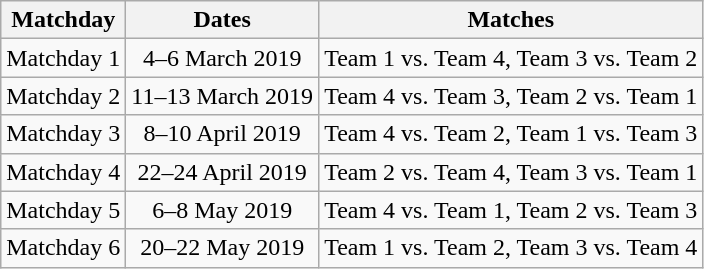<table class="wikitable" style="text-align:center">
<tr>
<th>Matchday</th>
<th>Dates</th>
<th>Matches</th>
</tr>
<tr>
<td>Matchday 1</td>
<td>4–6 March 2019</td>
<td>Team 1 vs. Team 4, Team 3 vs. Team 2</td>
</tr>
<tr>
<td>Matchday 2</td>
<td>11–13 March 2019</td>
<td>Team 4 vs. Team 3, Team 2 vs. Team 1</td>
</tr>
<tr>
<td>Matchday 3</td>
<td>8–10 April 2019</td>
<td>Team 4 vs. Team 2, Team 1 vs. Team 3</td>
</tr>
<tr>
<td>Matchday 4</td>
<td>22–24 April 2019</td>
<td>Team 2 vs. Team 4, Team 3 vs. Team 1</td>
</tr>
<tr>
<td>Matchday 5</td>
<td>6–8 May 2019</td>
<td>Team 4 vs. Team 1, Team 2 vs. Team 3</td>
</tr>
<tr>
<td>Matchday 6</td>
<td>20–22 May 2019</td>
<td>Team 1 vs. Team 2, Team 3 vs. Team 4</td>
</tr>
</table>
